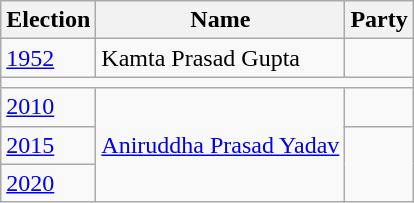<table class="wikitable sortable">
<tr>
<th>Election</th>
<th>Name</th>
<th colspan="2">Party</th>
</tr>
<tr>
<td><a href='#'>1952</a></td>
<td>Kamta Prasad Gupta</td>
<td></td>
</tr>
<tr>
<td colspan="4"></td>
</tr>
<tr>
<td><a href='#'>2010</a></td>
<td rowspan="3"><a href='#'>Aniruddha Prasad Yadav</a></td>
<td></td>
</tr>
<tr>
<td><a href='#'>2015</a></td>
</tr>
<tr>
<td><a href='#'>2020</a></td>
</tr>
</table>
